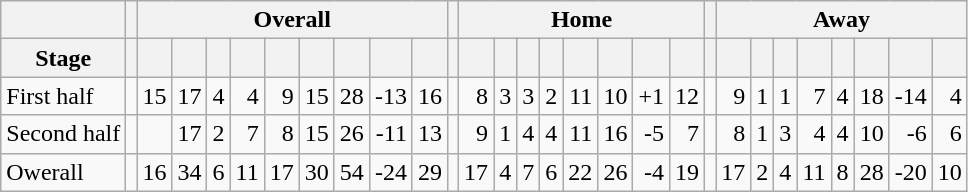<table class="wikitable" style="text-align: right;">
<tr>
<th rawspan=2></th>
<th rawspan=2></th>
<th colspan=9>Overall</th>
<th rawspan=1></th>
<th colspan=8>Home</th>
<th rawspan=1></th>
<th colspan=8>Away</th>
</tr>
<tr>
<th>Stage</th>
<th></th>
<th></th>
<th></th>
<th></th>
<th></th>
<th></th>
<th></th>
<th></th>
<th></th>
<th></th>
<th></th>
<th></th>
<th></th>
<th></th>
<th></th>
<th></th>
<th></th>
<th></th>
<th></th>
<th></th>
<th></th>
<th></th>
<th></th>
<th></th>
<th></th>
<th></th>
<th></th>
<th></th>
</tr>
<tr>
<td align="left">First half</td>
<td></td>
<td>15</td>
<td>17</td>
<td>4</td>
<td>4</td>
<td>9</td>
<td>15</td>
<td>28</td>
<td>-13</td>
<td>16</td>
<td></td>
<td>8</td>
<td>3</td>
<td>3</td>
<td>2</td>
<td>11</td>
<td>10</td>
<td>+1</td>
<td>12</td>
<td></td>
<td>9</td>
<td>1</td>
<td>1</td>
<td>7</td>
<td>4</td>
<td>18</td>
<td>-14</td>
<td>4</td>
</tr>
<tr>
<td align="left">Second half</td>
<td></td>
<td></td>
<td>17</td>
<td>2</td>
<td>7</td>
<td>8</td>
<td>15</td>
<td>26</td>
<td>-11</td>
<td>13</td>
<td></td>
<td>9</td>
<td>1</td>
<td>4</td>
<td>4</td>
<td>11</td>
<td>16</td>
<td>-5</td>
<td>7</td>
<td></td>
<td>8</td>
<td>1</td>
<td>3</td>
<td>4</td>
<td>4</td>
<td>10</td>
<td>-6</td>
<td>6</td>
</tr>
<tr>
<td align="left">Owerall</td>
<td></td>
<td>16</td>
<td>34</td>
<td>6</td>
<td>11</td>
<td>17</td>
<td>30</td>
<td>54</td>
<td>-24</td>
<td>29</td>
<td></td>
<td>17</td>
<td>4</td>
<td>7</td>
<td>6</td>
<td>22</td>
<td>26</td>
<td>-4</td>
<td>19</td>
<td></td>
<td>17</td>
<td>2</td>
<td>4</td>
<td>11</td>
<td>8</td>
<td>28</td>
<td>-20</td>
<td>10</td>
</tr>
</table>
